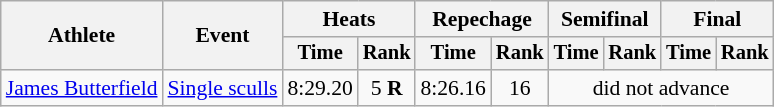<table class="wikitable" style="font-size:90%">
<tr>
<th rowspan="2">Athlete</th>
<th rowspan="2">Event</th>
<th colspan="2">Heats</th>
<th colspan="2">Repechage</th>
<th colspan="2">Semifinal</th>
<th colspan="2">Final</th>
</tr>
<tr style="font-size:95%">
<th>Time</th>
<th>Rank</th>
<th>Time</th>
<th>Rank</th>
<th>Time</th>
<th>Rank</th>
<th>Time</th>
<th>Rank</th>
</tr>
<tr align=center>
<td align=left><a href='#'>James Butterfield</a></td>
<td align=left><a href='#'>Single sculls</a></td>
<td>8:29.20</td>
<td>5 <strong>R</strong></td>
<td>8:26.16</td>
<td>16</td>
<td colspan=4>did not advance</td>
</tr>
</table>
